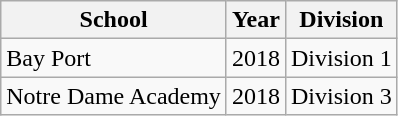<table class="wikitable">
<tr>
<th>School</th>
<th>Year</th>
<th>Division</th>
</tr>
<tr>
<td>Bay Port</td>
<td>2018</td>
<td>Division 1</td>
</tr>
<tr>
<td>Notre Dame Academy</td>
<td>2018</td>
<td>Division 3</td>
</tr>
</table>
